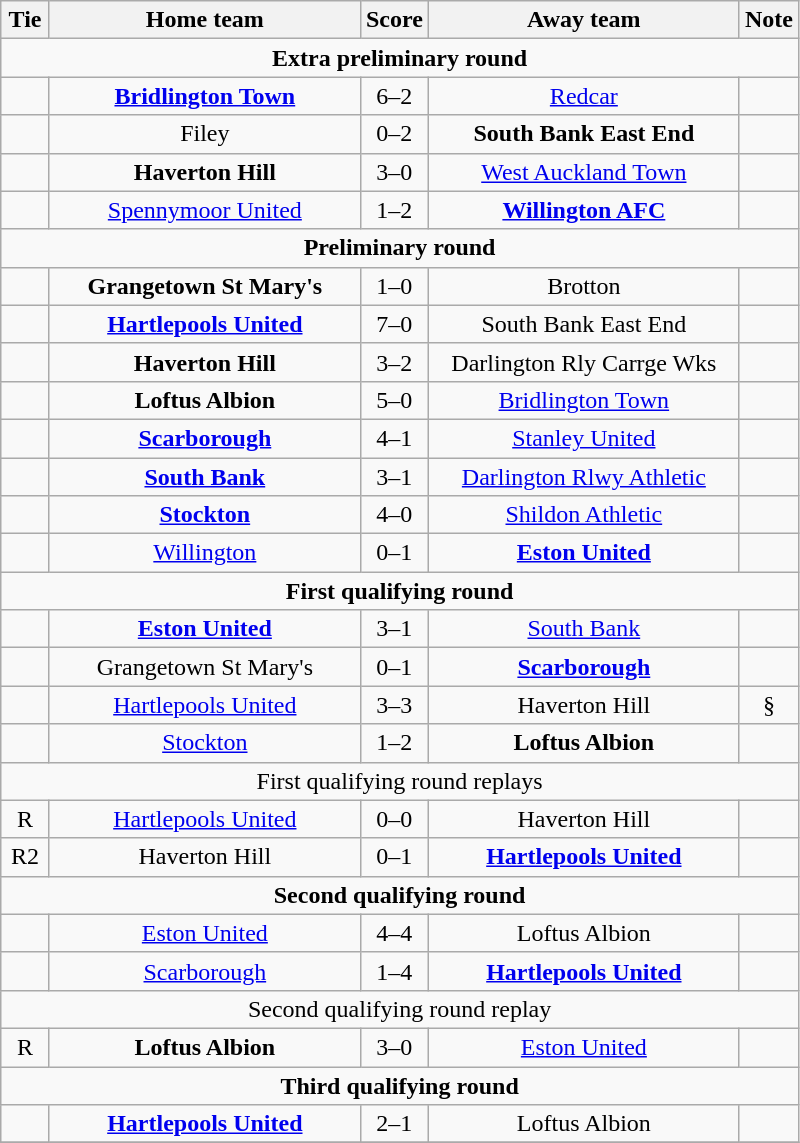<table class="wikitable" style="text-align:center;">
<tr>
<th width=25>Tie</th>
<th width=200>Home team</th>
<th width=20>Score</th>
<th width=200>Away team</th>
<th width=25>Note</th>
</tr>
<tr>
<td colspan="5"><strong>Extra preliminary round</strong></td>
</tr>
<tr>
<td></td>
<td><strong><a href='#'>Bridlington Town</a></strong></td>
<td>6–2</td>
<td><a href='#'>Redcar</a></td>
<td></td>
</tr>
<tr>
<td></td>
<td>Filey</td>
<td>0–2</td>
<td><strong>South Bank East End</strong></td>
<td></td>
</tr>
<tr>
<td></td>
<td><strong>Haverton Hill</strong></td>
<td>3–0</td>
<td><a href='#'>West Auckland Town</a></td>
<td></td>
</tr>
<tr>
<td></td>
<td><a href='#'>Spennymoor United</a></td>
<td>1–2</td>
<td><strong><a href='#'>Willington AFC</a></strong></td>
<td></td>
</tr>
<tr>
<td colspan="5"><strong>Preliminary round</strong></td>
</tr>
<tr>
<td></td>
<td><strong>Grangetown St Mary's</strong></td>
<td>1–0</td>
<td>Brotton</td>
<td></td>
</tr>
<tr>
<td></td>
<td><strong><a href='#'>Hartlepools United</a></strong></td>
<td>7–0</td>
<td>South Bank East End</td>
<td></td>
</tr>
<tr>
<td></td>
<td><strong>Haverton Hill</strong></td>
<td>3–2</td>
<td>Darlington Rly Carrge Wks</td>
<td></td>
</tr>
<tr>
<td></td>
<td><strong>Loftus Albion</strong></td>
<td>5–0</td>
<td><a href='#'>Bridlington Town</a></td>
<td></td>
</tr>
<tr>
<td></td>
<td><strong><a href='#'>Scarborough</a></strong></td>
<td>4–1</td>
<td><a href='#'>Stanley United</a></td>
<td></td>
</tr>
<tr>
<td></td>
<td><strong><a href='#'>South Bank</a></strong></td>
<td>3–1</td>
<td><a href='#'>Darlington Rlwy Athletic</a></td>
<td></td>
</tr>
<tr>
<td></td>
<td><strong><a href='#'>Stockton</a></strong></td>
<td>4–0</td>
<td><a href='#'>Shildon Athletic</a></td>
<td></td>
</tr>
<tr>
<td></td>
<td><a href='#'>Willington</a></td>
<td>0–1</td>
<td><strong><a href='#'>Eston United</a></strong></td>
<td></td>
</tr>
<tr>
<td colspan="5"><strong>First qualifying round</strong></td>
</tr>
<tr>
<td></td>
<td><strong><a href='#'>Eston United</a></strong></td>
<td>3–1</td>
<td><a href='#'>South Bank</a></td>
<td></td>
</tr>
<tr>
<td></td>
<td>Grangetown St Mary's</td>
<td>0–1</td>
<td><strong><a href='#'>Scarborough</a></strong></td>
<td></td>
</tr>
<tr>
<td></td>
<td><a href='#'>Hartlepools United</a></td>
<td>3–3</td>
<td>Haverton Hill</td>
<td>§</td>
</tr>
<tr>
<td></td>
<td><a href='#'>Stockton</a></td>
<td>1–2</td>
<td><strong>Loftus Albion</strong></td>
<td></td>
</tr>
<tr>
<td colspan="5">First qualifying round replays</td>
</tr>
<tr>
<td>R</td>
<td><a href='#'>Hartlepools United</a></td>
<td>0–0</td>
<td>Haverton Hill</td>
<td></td>
</tr>
<tr>
<td>R2</td>
<td>Haverton Hill</td>
<td>0–1</td>
<td><strong><a href='#'>Hartlepools United</a></strong></td>
<td></td>
</tr>
<tr>
<td colspan="5"><strong>Second qualifying round</strong></td>
</tr>
<tr>
<td></td>
<td><a href='#'>Eston United</a></td>
<td>4–4</td>
<td>Loftus Albion</td>
<td></td>
</tr>
<tr>
<td></td>
<td><a href='#'>Scarborough</a></td>
<td>1–4</td>
<td><strong><a href='#'>Hartlepools United</a></strong></td>
<td></td>
</tr>
<tr>
<td colspan="5">Second qualifying round replay</td>
</tr>
<tr>
<td>R</td>
<td><strong>Loftus Albion</strong></td>
<td>3–0</td>
<td><a href='#'>Eston United</a></td>
<td></td>
</tr>
<tr>
<td colspan="5"><strong>Third qualifying round</strong></td>
</tr>
<tr>
<td></td>
<td><strong><a href='#'>Hartlepools United</a></strong></td>
<td>2–1</td>
<td>Loftus Albion</td>
<td></td>
</tr>
<tr>
</tr>
</table>
